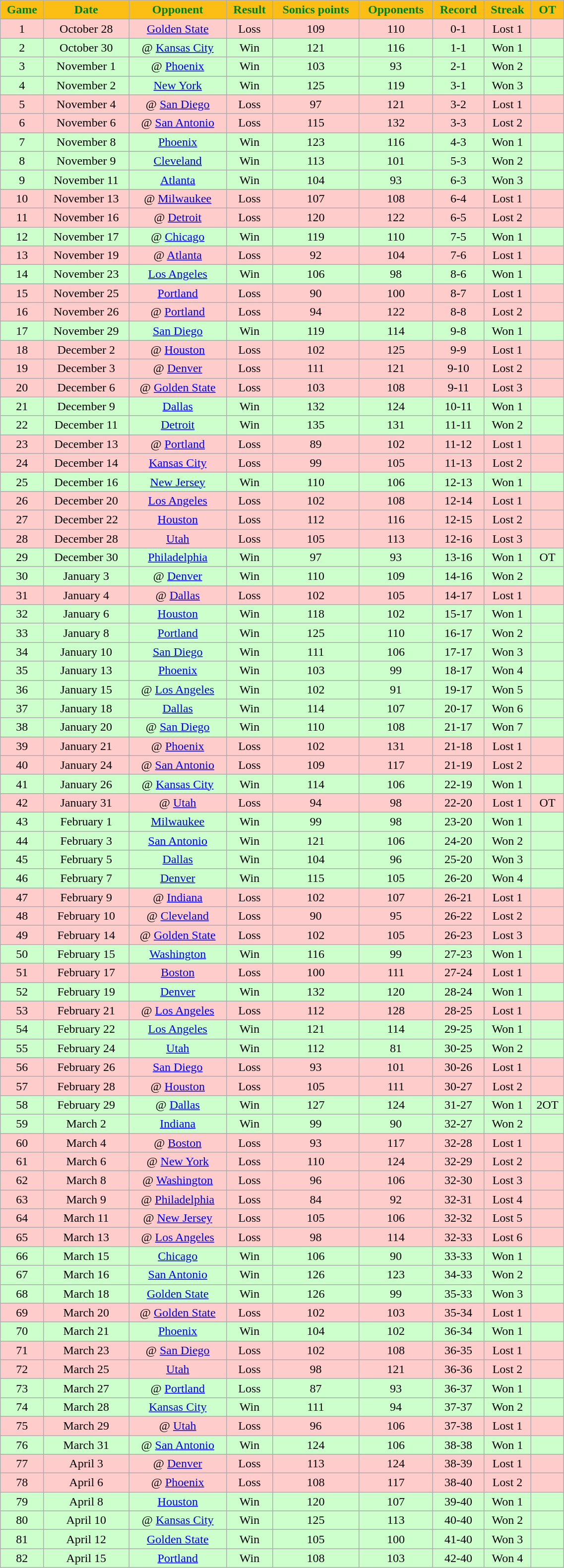<table class="wikitable" width="60%">
<tr align="center" style="background:#FCBE14; color:#008000;">
<td><strong>Game</strong></td>
<td><strong>Date</strong></td>
<td><strong>Opponent</strong></td>
<td><strong>Result</strong></td>
<td><strong>Sonics points</strong></td>
<td><strong>Opponents</strong></td>
<td><strong>Record</strong></td>
<td><strong>Streak</strong></td>
<td><strong>OT</strong></td>
</tr>
<tr align="center" bgcolor="#ffcccc">
<td>1</td>
<td>October 28</td>
<td><a href='#'>Golden State</a></td>
<td>Loss</td>
<td>109</td>
<td>110</td>
<td>0-1</td>
<td>Lost 1</td>
<td></td>
</tr>
<tr align="center" bgcolor="#ccffcc">
<td>2</td>
<td>October 30</td>
<td>@ <a href='#'>Kansas City</a></td>
<td>Win</td>
<td>121</td>
<td>116</td>
<td>1-1</td>
<td>Won 1</td>
<td></td>
</tr>
<tr align="center" bgcolor="#ccffcc">
<td>3</td>
<td>November 1</td>
<td>@ <a href='#'>Phoenix</a></td>
<td>Win</td>
<td>103</td>
<td>93</td>
<td>2-1</td>
<td>Won 2</td>
<td></td>
</tr>
<tr align="center" bgcolor="#ccffcc">
<td>4</td>
<td>November 2</td>
<td><a href='#'>New York</a></td>
<td>Win</td>
<td>125</td>
<td>119</td>
<td>3-1</td>
<td>Won 3</td>
<td></td>
</tr>
<tr align="center" bgcolor="#ffcccc">
<td>5</td>
<td>November 4</td>
<td>@ <a href='#'>San Diego</a></td>
<td>Loss</td>
<td>97</td>
<td>121</td>
<td>3-2</td>
<td>Lost 1</td>
<td></td>
</tr>
<tr align="center" bgcolor="#ffcccc">
<td>6</td>
<td>November 6</td>
<td>@ <a href='#'>San Antonio</a></td>
<td>Loss</td>
<td>115</td>
<td>132</td>
<td>3-3</td>
<td>Lost 2</td>
<td></td>
</tr>
<tr align="center" bgcolor="#ccffcc">
<td>7</td>
<td>November 8</td>
<td><a href='#'>Phoenix</a></td>
<td>Win</td>
<td>123</td>
<td>116</td>
<td>4-3</td>
<td>Won 1</td>
<td></td>
</tr>
<tr align="center" bgcolor="#ccffcc">
<td>8</td>
<td>November 9</td>
<td><a href='#'>Cleveland</a></td>
<td>Win</td>
<td>113</td>
<td>101</td>
<td>5-3</td>
<td>Won 2</td>
<td></td>
</tr>
<tr align="center" bgcolor="#ccffcc">
<td>9</td>
<td>November 11</td>
<td><a href='#'>Atlanta</a></td>
<td>Win</td>
<td>104</td>
<td>93</td>
<td>6-3</td>
<td>Won 3</td>
<td></td>
</tr>
<tr align="center" bgcolor="#ffcccc">
<td>10</td>
<td>November 13</td>
<td>@ <a href='#'>Milwaukee</a></td>
<td>Loss</td>
<td>107</td>
<td>108</td>
<td>6-4</td>
<td>Lost 1</td>
<td></td>
</tr>
<tr align="center" bgcolor="#ffcccc">
<td>11</td>
<td>November 16</td>
<td>@ <a href='#'>Detroit</a></td>
<td>Loss</td>
<td>120</td>
<td>122</td>
<td>6-5</td>
<td>Lost 2</td>
<td></td>
</tr>
<tr align="center" bgcolor="#ccffcc">
<td>12</td>
<td>November 17</td>
<td>@ <a href='#'>Chicago</a></td>
<td>Win</td>
<td>119</td>
<td>110</td>
<td>7-5</td>
<td>Won 1</td>
<td></td>
</tr>
<tr align="center" bgcolor="#ffcccc">
<td>13</td>
<td>November 19</td>
<td>@ <a href='#'>Atlanta</a></td>
<td>Loss</td>
<td>92</td>
<td>104</td>
<td>7-6</td>
<td>Lost 1</td>
<td></td>
</tr>
<tr align="center" bgcolor="#ccffcc">
<td>14</td>
<td>November 23</td>
<td><a href='#'>Los Angeles</a></td>
<td>Win</td>
<td>106</td>
<td>98</td>
<td>8-6</td>
<td>Won 1</td>
<td></td>
</tr>
<tr align="center" bgcolor="#ffcccc">
<td>15</td>
<td>November 25</td>
<td><a href='#'>Portland</a></td>
<td>Loss</td>
<td>90</td>
<td>100</td>
<td>8-7</td>
<td>Lost 1</td>
<td></td>
</tr>
<tr align="center" bgcolor="#ffcccc">
<td>16</td>
<td>November 26</td>
<td>@ <a href='#'>Portland</a></td>
<td>Loss</td>
<td>94</td>
<td>122</td>
<td>8-8</td>
<td>Lost 2</td>
<td></td>
</tr>
<tr align="center" bgcolor="#ccffcc">
<td>17</td>
<td>November 29</td>
<td><a href='#'>San Diego</a></td>
<td>Win</td>
<td>119</td>
<td>114</td>
<td>9-8</td>
<td>Won 1</td>
<td></td>
</tr>
<tr align="center" bgcolor="#ffcccc">
<td>18</td>
<td>December 2</td>
<td>@ <a href='#'>Houston</a></td>
<td>Loss</td>
<td>102</td>
<td>125</td>
<td>9-9</td>
<td>Lost 1</td>
<td></td>
</tr>
<tr align="center" bgcolor="#ffcccc">
<td>19</td>
<td>December 3</td>
<td>@ <a href='#'>Denver</a></td>
<td>Loss</td>
<td>111</td>
<td>121</td>
<td>9-10</td>
<td>Lost 2</td>
<td></td>
</tr>
<tr align="center" bgcolor="#ffcccc">
<td>20</td>
<td>December 6</td>
<td>@ <a href='#'>Golden State</a></td>
<td>Loss</td>
<td>103</td>
<td>108</td>
<td>9-11</td>
<td>Lost 3</td>
<td></td>
</tr>
<tr align="center" bgcolor="#ccffcc">
<td>21</td>
<td>December 9</td>
<td><a href='#'>Dallas</a></td>
<td>Win</td>
<td>132</td>
<td>124</td>
<td>10-11</td>
<td>Won 1</td>
<td></td>
</tr>
<tr align="center" bgcolor="#ccffcc">
<td>22</td>
<td>December 11</td>
<td><a href='#'>Detroit</a></td>
<td>Win</td>
<td>135</td>
<td>131</td>
<td>11-11</td>
<td>Won 2</td>
<td></td>
</tr>
<tr align="center" bgcolor="#ffcccc">
<td>23</td>
<td>December 13</td>
<td>@ <a href='#'>Portland</a></td>
<td>Loss</td>
<td>89</td>
<td>102</td>
<td>11-12</td>
<td>Lost 1</td>
<td></td>
</tr>
<tr align="center" bgcolor="#ffcccc">
<td>24</td>
<td>December 14</td>
<td><a href='#'>Kansas City</a></td>
<td>Loss</td>
<td>99</td>
<td>105</td>
<td>11-13</td>
<td>Lost 2</td>
<td></td>
</tr>
<tr align="center" bgcolor="#ccffcc">
<td>25</td>
<td>December 16</td>
<td><a href='#'>New Jersey</a></td>
<td>Win</td>
<td>110</td>
<td>106</td>
<td>12-13</td>
<td>Won 1</td>
<td></td>
</tr>
<tr align="center" bgcolor="#ffcccc">
<td>26</td>
<td>December 20</td>
<td><a href='#'>Los Angeles</a></td>
<td>Loss</td>
<td>102</td>
<td>108</td>
<td>12-14</td>
<td>Lost 1</td>
<td></td>
</tr>
<tr align="center" bgcolor="#ffcccc">
<td>27</td>
<td>December 22</td>
<td><a href='#'>Houston</a></td>
<td>Loss</td>
<td>112</td>
<td>116</td>
<td>12-15</td>
<td>Lost 2</td>
<td></td>
</tr>
<tr align="center" bgcolor="#ffcccc">
<td>28</td>
<td>December 28</td>
<td><a href='#'>Utah</a></td>
<td>Loss</td>
<td>105</td>
<td>113</td>
<td>12-16</td>
<td>Lost 3</td>
<td></td>
</tr>
<tr align="center" bgcolor="#ccffcc">
<td>29</td>
<td>December 30</td>
<td><a href='#'>Philadelphia</a></td>
<td>Win</td>
<td>97</td>
<td>93</td>
<td>13-16</td>
<td>Won 1</td>
<td>OT</td>
</tr>
<tr align="center" bgcolor="#ccffcc">
<td>30</td>
<td>January 3</td>
<td>@ <a href='#'>Denver</a></td>
<td>Win</td>
<td>110</td>
<td>109</td>
<td>14-16</td>
<td>Won 2</td>
<td></td>
</tr>
<tr align="center" bgcolor="#ffcccc">
<td>31</td>
<td>January 4</td>
<td>@ <a href='#'>Dallas</a></td>
<td>Loss</td>
<td>102</td>
<td>105</td>
<td>14-17</td>
<td>Lost 1</td>
<td></td>
</tr>
<tr align="center" bgcolor="#ccffcc">
<td>32</td>
<td>January 6</td>
<td><a href='#'>Houston</a></td>
<td>Win</td>
<td>118</td>
<td>102</td>
<td>15-17</td>
<td>Won 1</td>
<td></td>
</tr>
<tr align="center" bgcolor="#ccffcc">
<td>33</td>
<td>January 8</td>
<td><a href='#'>Portland</a></td>
<td>Win</td>
<td>125</td>
<td>110</td>
<td>16-17</td>
<td>Won 2</td>
<td></td>
</tr>
<tr align="center" bgcolor="#ccffcc">
<td>34</td>
<td>January 10</td>
<td><a href='#'>San Diego</a></td>
<td>Win</td>
<td>111</td>
<td>106</td>
<td>17-17</td>
<td>Won 3</td>
<td></td>
</tr>
<tr align="center" bgcolor="#ccffcc">
<td>35</td>
<td>January 13</td>
<td><a href='#'>Phoenix</a></td>
<td>Win</td>
<td>103</td>
<td>99</td>
<td>18-17</td>
<td>Won 4</td>
<td></td>
</tr>
<tr align="center" bgcolor="#ccffcc">
<td>36</td>
<td>January 15</td>
<td>@ <a href='#'>Los Angeles</a></td>
<td>Win</td>
<td>102</td>
<td>91</td>
<td>19-17</td>
<td>Won 5</td>
<td></td>
</tr>
<tr align="center" bgcolor="#ccffcc">
<td>37</td>
<td>January 18</td>
<td><a href='#'>Dallas</a></td>
<td>Win</td>
<td>114</td>
<td>107</td>
<td>20-17</td>
<td>Won 6</td>
<td></td>
</tr>
<tr align="center" bgcolor="#ccffcc">
<td>38</td>
<td>January 20</td>
<td>@ <a href='#'>San Diego</a></td>
<td>Win</td>
<td>110</td>
<td>108</td>
<td>21-17</td>
<td>Won 7</td>
<td></td>
</tr>
<tr align="center" bgcolor="#ffcccc">
<td>39</td>
<td>January 21</td>
<td>@ <a href='#'>Phoenix</a></td>
<td>Loss</td>
<td>102</td>
<td>131</td>
<td>21-18</td>
<td>Lost 1</td>
<td></td>
</tr>
<tr align="center" bgcolor="#ffcccc">
<td>40</td>
<td>January 24</td>
<td>@ <a href='#'>San Antonio</a></td>
<td>Loss</td>
<td>109</td>
<td>117</td>
<td>21-19</td>
<td>Lost 2</td>
<td></td>
</tr>
<tr align="center" bgcolor="#ccffcc">
<td>41</td>
<td>January 26</td>
<td>@ <a href='#'>Kansas City</a></td>
<td>Win</td>
<td>114</td>
<td>106</td>
<td>22-19</td>
<td>Won 1</td>
<td></td>
</tr>
<tr align="center" bgcolor="#ffcccc">
<td>42</td>
<td>January 31</td>
<td>@ <a href='#'>Utah</a></td>
<td>Loss</td>
<td>94</td>
<td>98</td>
<td>22-20</td>
<td>Lost 1</td>
<td>OT</td>
</tr>
<tr align="center" bgcolor="#ccffcc">
<td>43</td>
<td>February 1</td>
<td><a href='#'>Milwaukee</a></td>
<td>Win</td>
<td>99</td>
<td>98</td>
<td>23-20</td>
<td>Won 1</td>
<td></td>
</tr>
<tr align="center" bgcolor="#ccffcc">
<td>44</td>
<td>February 3</td>
<td><a href='#'>San Antonio</a></td>
<td>Win</td>
<td>121</td>
<td>106</td>
<td>24-20</td>
<td>Won 2</td>
<td></td>
</tr>
<tr align="center" bgcolor="#ccffcc">
<td>45</td>
<td>February 5</td>
<td><a href='#'>Dallas</a></td>
<td>Win</td>
<td>104</td>
<td>96</td>
<td>25-20</td>
<td>Won 3</td>
<td></td>
</tr>
<tr align="center" bgcolor="#ccffcc">
<td>46</td>
<td>February 7</td>
<td><a href='#'>Denver</a></td>
<td>Win</td>
<td>115</td>
<td>105</td>
<td>26-20</td>
<td>Won 4</td>
<td></td>
</tr>
<tr align="center" bgcolor="#ffcccc">
<td>47</td>
<td>February 9</td>
<td>@ <a href='#'>Indiana</a></td>
<td>Loss</td>
<td>102</td>
<td>107</td>
<td>26-21</td>
<td>Lost 1</td>
<td></td>
</tr>
<tr align="center" bgcolor="#ffcccc">
<td>48</td>
<td>February 10</td>
<td>@ <a href='#'>Cleveland</a></td>
<td>Loss</td>
<td>90</td>
<td>95</td>
<td>26-22</td>
<td>Lost 2</td>
<td></td>
</tr>
<tr align="center" bgcolor="#ffcccc">
<td>49</td>
<td>February 14</td>
<td>@ <a href='#'>Golden State</a></td>
<td>Loss</td>
<td>102</td>
<td>105</td>
<td>26-23</td>
<td>Lost 3</td>
<td></td>
</tr>
<tr align="center" bgcolor="#ccffcc">
<td>50</td>
<td>February 15</td>
<td><a href='#'>Washington</a></td>
<td>Win</td>
<td>116</td>
<td>99</td>
<td>27-23</td>
<td>Won 1</td>
<td></td>
</tr>
<tr align="center" bgcolor="#ffcccc">
<td>51</td>
<td>February 17</td>
<td><a href='#'>Boston</a></td>
<td>Loss</td>
<td>100</td>
<td>111</td>
<td>27-24</td>
<td>Lost 1</td>
<td></td>
</tr>
<tr align="center" bgcolor="#ccffcc">
<td>52</td>
<td>February 19</td>
<td><a href='#'>Denver</a></td>
<td>Win</td>
<td>132</td>
<td>120</td>
<td>28-24</td>
<td>Won 1</td>
<td></td>
</tr>
<tr align="center" bgcolor="#ffcccc">
<td>53</td>
<td>February 21</td>
<td>@ <a href='#'>Los Angeles</a></td>
<td>Loss</td>
<td>112</td>
<td>128</td>
<td>28-25</td>
<td>Lost 1</td>
<td></td>
</tr>
<tr align="center" bgcolor="#ccffcc">
<td>54</td>
<td>February 22</td>
<td><a href='#'>Los Angeles</a></td>
<td>Win</td>
<td>121</td>
<td>114</td>
<td>29-25</td>
<td>Won 1</td>
<td></td>
</tr>
<tr align="center" bgcolor="#ccffcc">
<td>55</td>
<td>February 24</td>
<td><a href='#'>Utah</a></td>
<td>Win</td>
<td>112</td>
<td>81</td>
<td>30-25</td>
<td>Won 2</td>
<td></td>
</tr>
<tr align="center" bgcolor="#ffcccc">
<td>56</td>
<td>February 26</td>
<td><a href='#'>San Diego</a></td>
<td>Loss</td>
<td>93</td>
<td>101</td>
<td>30-26</td>
<td>Lost 1</td>
<td></td>
</tr>
<tr align="center" bgcolor="#ffcccc">
<td>57</td>
<td>February 28</td>
<td>@ <a href='#'>Houston</a></td>
<td>Loss</td>
<td>105</td>
<td>111</td>
<td>30-27</td>
<td>Lost 2</td>
<td></td>
</tr>
<tr align="center" bgcolor="#ccffcc">
<td>58</td>
<td>February 29</td>
<td>@ <a href='#'>Dallas</a></td>
<td>Win</td>
<td>127</td>
<td>124</td>
<td>31-27</td>
<td>Won 1</td>
<td>2OT</td>
</tr>
<tr align="center" bgcolor="#ccffcc">
<td>59</td>
<td>March 2</td>
<td><a href='#'>Indiana</a></td>
<td>Win</td>
<td>99</td>
<td>90</td>
<td>32-27</td>
<td>Won 2</td>
<td></td>
</tr>
<tr align="center" bgcolor="#ffcccc">
<td>60</td>
<td>March 4</td>
<td>@ <a href='#'>Boston</a></td>
<td>Loss</td>
<td>93</td>
<td>117</td>
<td>32-28</td>
<td>Lost 1</td>
<td></td>
</tr>
<tr align="center" bgcolor="#ffcccc">
<td>61</td>
<td>March 6</td>
<td>@ <a href='#'>New York</a></td>
<td>Loss</td>
<td>110</td>
<td>124</td>
<td>32-29</td>
<td>Lost 2</td>
<td></td>
</tr>
<tr align="center" bgcolor="#ffcccc">
<td>62</td>
<td>March 8</td>
<td>@ <a href='#'>Washington</a></td>
<td>Loss</td>
<td>96</td>
<td>106</td>
<td>32-30</td>
<td>Lost 3</td>
<td></td>
</tr>
<tr align="center" bgcolor="#ffcccc">
<td>63</td>
<td>March 9</td>
<td>@ <a href='#'>Philadelphia</a></td>
<td>Loss</td>
<td>84</td>
<td>92</td>
<td>32-31</td>
<td>Lost 4</td>
<td></td>
</tr>
<tr align="center" bgcolor="#ffcccc">
<td>64</td>
<td>March 11</td>
<td>@ <a href='#'>New Jersey</a></td>
<td>Loss</td>
<td>105</td>
<td>106</td>
<td>32-32</td>
<td>Lost 5</td>
<td></td>
</tr>
<tr align="center" bgcolor="#ffcccc">
<td>65</td>
<td>March 13</td>
<td>@ <a href='#'>Los Angeles</a></td>
<td>Loss</td>
<td>98</td>
<td>114</td>
<td>32-33</td>
<td>Lost 6</td>
<td></td>
</tr>
<tr align="center" bgcolor="#ccffcc">
<td>66</td>
<td>March 15</td>
<td><a href='#'>Chicago</a></td>
<td>Win</td>
<td>106</td>
<td>90</td>
<td>33-33</td>
<td>Won 1</td>
<td></td>
</tr>
<tr align="center" bgcolor="#ccffcc">
<td>67</td>
<td>March 16</td>
<td><a href='#'>San Antonio</a></td>
<td>Win</td>
<td>126</td>
<td>123</td>
<td>34-33</td>
<td>Won 2</td>
<td></td>
</tr>
<tr align="center" bgcolor="#ccffcc">
<td>68</td>
<td>March 18</td>
<td><a href='#'>Golden State</a></td>
<td>Win</td>
<td>126</td>
<td>99</td>
<td>35-33</td>
<td>Won 3</td>
<td></td>
</tr>
<tr align="center" bgcolor="#ffcccc">
<td>69</td>
<td>March 20</td>
<td>@ <a href='#'>Golden State</a></td>
<td>Loss</td>
<td>102</td>
<td>103</td>
<td>35-34</td>
<td>Lost 1</td>
<td></td>
</tr>
<tr align="center" bgcolor="#ccffcc">
<td>70</td>
<td>March 21</td>
<td><a href='#'>Phoenix</a></td>
<td>Win</td>
<td>104</td>
<td>102</td>
<td>36-34</td>
<td>Won 1</td>
<td></td>
</tr>
<tr align="center" bgcolor="#ffcccc">
<td>71</td>
<td>March 23</td>
<td>@ <a href='#'>San Diego</a></td>
<td>Loss</td>
<td>102</td>
<td>108</td>
<td>36-35</td>
<td>Lost 1</td>
<td></td>
</tr>
<tr align="center" bgcolor="#ffcccc">
<td>72</td>
<td>March 25</td>
<td><a href='#'>Utah</a></td>
<td>Loss</td>
<td>98</td>
<td>121</td>
<td>36-36</td>
<td>Lost 2</td>
<td></td>
</tr>
<tr align="center" bgcolor="#ccffcc">
<td>73</td>
<td>March 27</td>
<td>@ <a href='#'>Portland</a></td>
<td>Loss</td>
<td>87</td>
<td>93</td>
<td>36-37</td>
<td>Won 1</td>
<td></td>
</tr>
<tr align="center" bgcolor="#ccffcc">
<td>74</td>
<td>March 28</td>
<td><a href='#'>Kansas City</a></td>
<td>Win</td>
<td>111</td>
<td>94</td>
<td>37-37</td>
<td>Won 2</td>
<td></td>
</tr>
<tr align="center" bgcolor="#ffcccc">
<td>75</td>
<td>March 29</td>
<td>@ <a href='#'>Utah</a></td>
<td>Loss</td>
<td>96</td>
<td>106</td>
<td>37-38</td>
<td>Lost 1</td>
<td></td>
</tr>
<tr align="center" bgcolor="#ccffcc">
<td>76</td>
<td>March 31</td>
<td>@ <a href='#'>San Antonio</a></td>
<td>Win</td>
<td>124</td>
<td>106</td>
<td>38-38</td>
<td>Won 1</td>
<td></td>
</tr>
<tr align="center" bgcolor="#ffcccc">
<td>77</td>
<td>April 3</td>
<td>@ <a href='#'>Denver</a></td>
<td>Loss</td>
<td>113</td>
<td>124</td>
<td>38-39</td>
<td>Lost 1</td>
<td></td>
</tr>
<tr align="center" bgcolor="#ffcccc">
<td>78</td>
<td>April 6</td>
<td>@ <a href='#'>Phoenix</a></td>
<td>Loss</td>
<td>108</td>
<td>117</td>
<td>38-40</td>
<td>Lost 2</td>
<td></td>
</tr>
<tr align="center" bgcolor="#ccffcc">
<td>79</td>
<td>April 8</td>
<td><a href='#'>Houston</a></td>
<td>Win</td>
<td>120</td>
<td>107</td>
<td>39-40</td>
<td>Won 1</td>
<td></td>
</tr>
<tr align="center" bgcolor="#ccffcc">
<td>80</td>
<td>April 10</td>
<td>@ <a href='#'>Kansas City</a></td>
<td>Win</td>
<td>125</td>
<td>113</td>
<td>40-40</td>
<td>Won 2</td>
<td></td>
</tr>
<tr align="center" bgcolor="#ccffcc">
<td>81</td>
<td>April 12</td>
<td><a href='#'>Golden State</a></td>
<td>Win</td>
<td>105</td>
<td>100</td>
<td>41-40</td>
<td>Won 3</td>
<td></td>
</tr>
<tr align="center" bgcolor="#ccffcc">
<td>82</td>
<td>April 15</td>
<td><a href='#'>Portland</a></td>
<td>Win</td>
<td>108</td>
<td>103</td>
<td>42-40</td>
<td>Won 4</td>
<td></td>
</tr>
</table>
